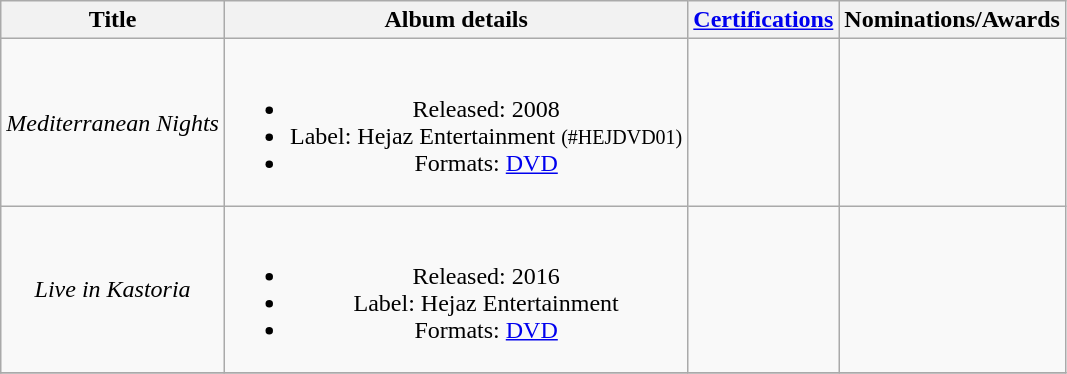<table class="wikitable plainrowheaders" style="text-align:center;">
<tr>
<th>Title</th>
<th>Album details</th>
<th><a href='#'>Certifications</a></th>
<th>Nominations/Awards</th>
</tr>
<tr>
<td><em>Mediterranean Nights</em></td>
<td><br><ul><li>Released: 2008</li><li>Label: Hejaz Entertainment <small>(#HEJDVD01)</small></li><li>Formats: <a href='#'>DVD</a></li></ul></td>
<td></td>
<td></td>
</tr>
<tr>
<td><em>Live in Kastoria</em></td>
<td><br><ul><li>Released: 2016</li><li>Label: Hejaz Entertainment</li><li>Formats: <a href='#'>DVD</a></li></ul></td>
<td></td>
<td></td>
</tr>
<tr>
</tr>
</table>
